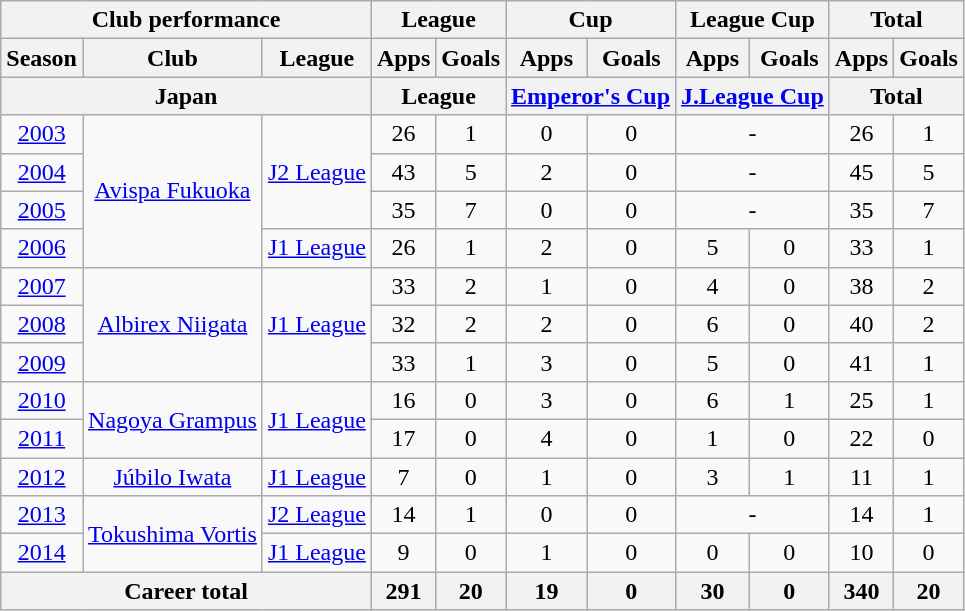<table class="wikitable" style="text-align:center">
<tr>
<th colspan=3>Club performance</th>
<th colspan=2>League</th>
<th colspan=2>Cup</th>
<th colspan=2>League Cup</th>
<th colspan=2>Total</th>
</tr>
<tr>
<th>Season</th>
<th>Club</th>
<th>League</th>
<th>Apps</th>
<th>Goals</th>
<th>Apps</th>
<th>Goals</th>
<th>Apps</th>
<th>Goals</th>
<th>Apps</th>
<th>Goals</th>
</tr>
<tr>
<th colspan=3>Japan</th>
<th colspan=2>League</th>
<th colspan=2><a href='#'>Emperor's Cup</a></th>
<th colspan=2><a href='#'>J.League Cup</a></th>
<th colspan=2>Total</th>
</tr>
<tr>
<td><a href='#'>2003</a></td>
<td rowspan="4"><a href='#'>Avispa Fukuoka</a></td>
<td rowspan="3"><a href='#'>J2 League</a></td>
<td>26</td>
<td>1</td>
<td>0</td>
<td>0</td>
<td colspan="2">-</td>
<td>26</td>
<td>1</td>
</tr>
<tr>
<td><a href='#'>2004</a></td>
<td>43</td>
<td>5</td>
<td>2</td>
<td>0</td>
<td colspan="2">-</td>
<td>45</td>
<td>5</td>
</tr>
<tr>
<td><a href='#'>2005</a></td>
<td>35</td>
<td>7</td>
<td>0</td>
<td>0</td>
<td colspan="2">-</td>
<td>35</td>
<td>7</td>
</tr>
<tr>
<td><a href='#'>2006</a></td>
<td><a href='#'>J1 League</a></td>
<td>26</td>
<td>1</td>
<td>2</td>
<td>0</td>
<td>5</td>
<td>0</td>
<td>33</td>
<td>1</td>
</tr>
<tr>
<td><a href='#'>2007</a></td>
<td rowspan="3"><a href='#'>Albirex Niigata</a></td>
<td rowspan="3"><a href='#'>J1 League</a></td>
<td>33</td>
<td>2</td>
<td>1</td>
<td>0</td>
<td>4</td>
<td>0</td>
<td>38</td>
<td>2</td>
</tr>
<tr>
<td><a href='#'>2008</a></td>
<td>32</td>
<td>2</td>
<td>2</td>
<td>0</td>
<td>6</td>
<td>0</td>
<td>40</td>
<td>2</td>
</tr>
<tr>
<td><a href='#'>2009</a></td>
<td>33</td>
<td>1</td>
<td>3</td>
<td>0</td>
<td>5</td>
<td>0</td>
<td>41</td>
<td>1</td>
</tr>
<tr>
<td><a href='#'>2010</a></td>
<td rowspan="2"><a href='#'>Nagoya Grampus</a></td>
<td rowspan="2"><a href='#'>J1 League</a></td>
<td>16</td>
<td>0</td>
<td>3</td>
<td>0</td>
<td>6</td>
<td>1</td>
<td>25</td>
<td>1</td>
</tr>
<tr>
<td><a href='#'>2011</a></td>
<td>17</td>
<td>0</td>
<td>4</td>
<td>0</td>
<td>1</td>
<td>0</td>
<td>22</td>
<td>0</td>
</tr>
<tr>
<td><a href='#'>2012</a></td>
<td><a href='#'>Júbilo Iwata</a></td>
<td><a href='#'>J1 League</a></td>
<td>7</td>
<td>0</td>
<td>1</td>
<td>0</td>
<td>3</td>
<td>1</td>
<td>11</td>
<td>1</td>
</tr>
<tr>
<td><a href='#'>2013</a></td>
<td rowspan="2"><a href='#'>Tokushima Vortis</a></td>
<td><a href='#'>J2 League</a></td>
<td>14</td>
<td>1</td>
<td>0</td>
<td>0</td>
<td colspan="2">-</td>
<td>14</td>
<td>1</td>
</tr>
<tr>
<td><a href='#'>2014</a></td>
<td><a href='#'>J1 League</a></td>
<td>9</td>
<td>0</td>
<td>1</td>
<td>0</td>
<td>0</td>
<td>0</td>
<td>10</td>
<td>0</td>
</tr>
<tr>
<th colspan=3>Career total</th>
<th>291</th>
<th>20</th>
<th>19</th>
<th>0</th>
<th>30</th>
<th>0</th>
<th>340</th>
<th>20</th>
</tr>
</table>
